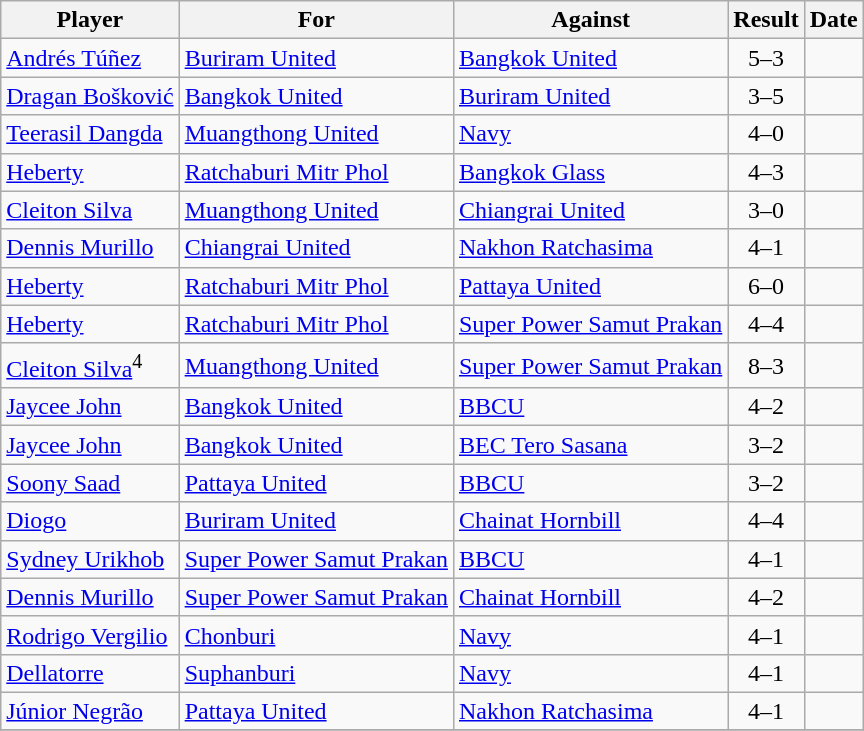<table class="wikitable">
<tr>
<th>Player</th>
<th>For</th>
<th>Against</th>
<th style="text-align:center">Result</th>
<th>Date</th>
</tr>
<tr>
<td> <a href='#'>Andrés Túñez</a></td>
<td><a href='#'>Buriram United</a></td>
<td><a href='#'>Bangkok United</a></td>
<td align="center">5–3</td>
<td></td>
</tr>
<tr>
<td> <a href='#'>Dragan Bošković</a></td>
<td><a href='#'>Bangkok United</a></td>
<td><a href='#'>Buriram United</a></td>
<td align="center">3–5</td>
<td></td>
</tr>
<tr>
<td> <a href='#'>Teerasil Dangda</a></td>
<td><a href='#'>Muangthong United</a></td>
<td><a href='#'>Navy</a></td>
<td align="center">4–0</td>
<td></td>
</tr>
<tr>
<td> <a href='#'>Heberty</a></td>
<td><a href='#'>Ratchaburi Mitr Phol</a></td>
<td><a href='#'>Bangkok Glass</a></td>
<td align="center">4–3</td>
<td></td>
</tr>
<tr>
<td> <a href='#'>Cleiton Silva</a></td>
<td><a href='#'>Muangthong United</a></td>
<td><a href='#'>Chiangrai United</a></td>
<td align="center">3–0</td>
<td></td>
</tr>
<tr>
<td> <a href='#'>Dennis Murillo</a></td>
<td><a href='#'>Chiangrai United</a></td>
<td><a href='#'>Nakhon Ratchasima</a></td>
<td align="center">4–1</td>
<td></td>
</tr>
<tr>
<td> <a href='#'>Heberty</a></td>
<td><a href='#'>Ratchaburi Mitr Phol</a></td>
<td><a href='#'>Pattaya United</a></td>
<td align="center">6–0</td>
<td></td>
</tr>
<tr>
<td> <a href='#'>Heberty</a></td>
<td><a href='#'>Ratchaburi Mitr Phol</a></td>
<td><a href='#'>Super Power Samut Prakan</a></td>
<td align="center">4–4</td>
<td></td>
</tr>
<tr>
<td> <a href='#'>Cleiton Silva</a><sup>4</sup></td>
<td><a href='#'>Muangthong United</a></td>
<td><a href='#'>Super Power Samut Prakan</a></td>
<td align="center">8–3</td>
<td></td>
</tr>
<tr>
<td> <a href='#'>Jaycee John</a></td>
<td><a href='#'>Bangkok United</a></td>
<td><a href='#'>BBCU</a></td>
<td align="center">4–2</td>
<td></td>
</tr>
<tr>
<td> <a href='#'>Jaycee John</a></td>
<td><a href='#'>Bangkok United</a></td>
<td><a href='#'>BEC Tero Sasana</a></td>
<td align="center">3–2</td>
<td></td>
</tr>
<tr>
<td> <a href='#'>Soony Saad</a></td>
<td><a href='#'>Pattaya United</a></td>
<td><a href='#'>BBCU</a></td>
<td align="center">3–2</td>
<td></td>
</tr>
<tr>
<td> <a href='#'>Diogo</a></td>
<td><a href='#'>Buriram United</a></td>
<td><a href='#'>Chainat Hornbill</a></td>
<td align="center">4–4</td>
<td></td>
</tr>
<tr>
<td> <a href='#'>Sydney Urikhob</a></td>
<td><a href='#'>Super Power Samut Prakan</a></td>
<td><a href='#'>BBCU</a></td>
<td align="center">4–1</td>
<td></td>
</tr>
<tr>
<td> <a href='#'>Dennis Murillo</a></td>
<td><a href='#'>Super Power Samut Prakan</a></td>
<td><a href='#'>Chainat Hornbill</a></td>
<td align="center">4–2</td>
<td></td>
</tr>
<tr>
<td> <a href='#'>Rodrigo Vergilio</a></td>
<td><a href='#'>Chonburi</a></td>
<td><a href='#'>Navy</a></td>
<td align="center">4–1</td>
<td></td>
</tr>
<tr>
<td> <a href='#'>Dellatorre</a></td>
<td><a href='#'>Suphanburi</a></td>
<td><a href='#'>Navy</a></td>
<td align="center">4–1</td>
<td></td>
</tr>
<tr>
<td> <a href='#'>Júnior Negrão</a></td>
<td><a href='#'>Pattaya United</a></td>
<td><a href='#'>Nakhon Ratchasima</a></td>
<td align="center">4–1</td>
<td></td>
</tr>
<tr>
</tr>
</table>
